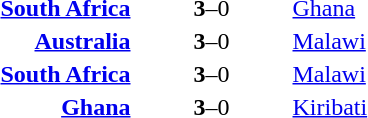<table>
<tr>
<th width=200></th>
<th width=100></th>
<th width=200></th>
</tr>
<tr>
<td align=right><strong><a href='#'>South Africa</a> </strong></td>
<td align=center><strong>3</strong>–0</td>
<td> <a href='#'>Ghana</a></td>
</tr>
<tr>
<td align=right><strong><a href='#'>Australia</a> </strong></td>
<td align=center><strong>3</strong>–0</td>
<td> <a href='#'>Malawi</a></td>
</tr>
<tr>
<td align=right><strong><a href='#'>South Africa</a> </strong></td>
<td align=center><strong>3</strong>–0</td>
<td> <a href='#'>Malawi</a></td>
</tr>
<tr>
<td align=right><strong><a href='#'>Ghana</a> </strong></td>
<td align=center><strong>3</strong>–0</td>
<td> <a href='#'>Kiribati</a></td>
</tr>
</table>
